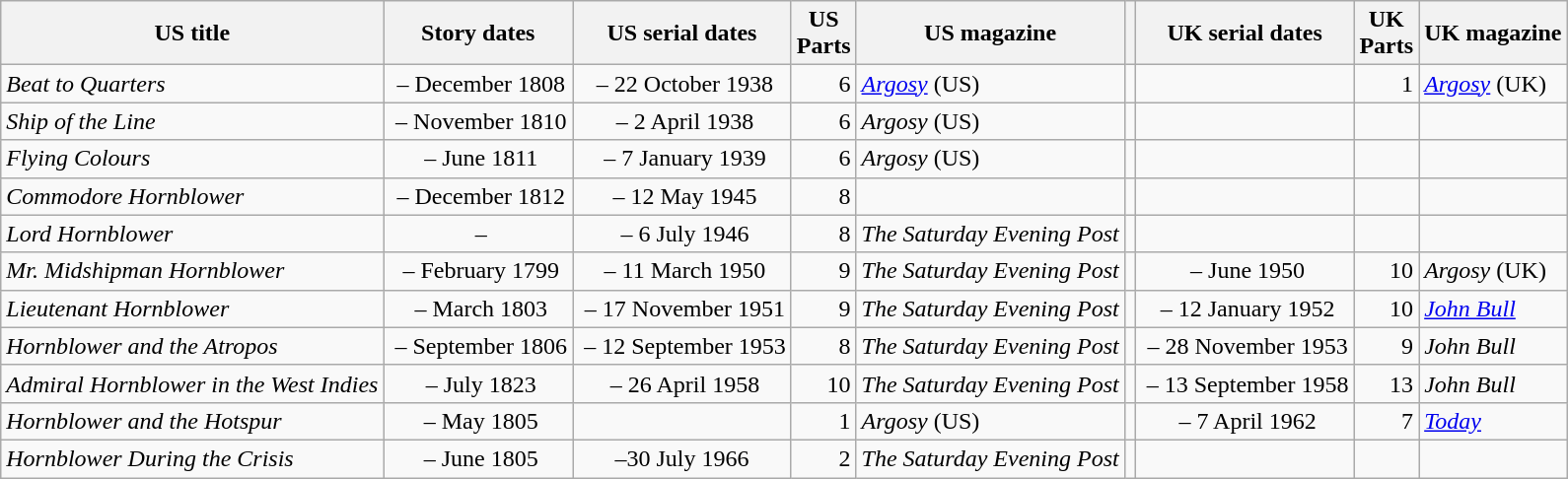<table class="wikitable sortable">
<tr>
<th>US title</th>
<th>Story dates</th>
<th>US serial dates</th>
<th scope="col" class="unsortable" width="30px">US Parts</th>
<th>US magazine</th>
<th scope="col" class="unsortable"></th>
<th>UK serial dates</th>
<th scope="col" class="unsortable" width="30px">UK Parts</th>
<th>UK magazine</th>
</tr>
<tr>
<td><em>Beat to Quarters</em></td>
<td align="center"> – December 1808</td>
<td align="center"> – 22 October 1938</td>
<td align="right">6</td>
<td><em><a href='#'>Argosy</a></em> (US)</td>
<td></td>
<td align="center"></td>
<td align="right">1</td>
<td><em><a href='#'>Argosy</a></em> (UK)</td>
</tr>
<tr>
<td><em>Ship of the Line</em></td>
<td align="center"> – November 1810</td>
<td align="center"> – 2 April 1938</td>
<td align="right">6</td>
<td><em>Argosy</em> (US)</td>
<td></td>
<td></td>
<td></td>
<td></td>
</tr>
<tr>
<td><em>Flying Colours</em></td>
<td align="center"> – June 1811</td>
<td align="center"> – 7 January 1939</td>
<td align="right">6</td>
<td><em>Argosy</em> (US)</td>
<td></td>
<td></td>
<td></td>
<td></td>
</tr>
<tr>
<td><em>Commodore Hornblower</em></td>
<td align="center"> – December 1812</td>
<td align="center"> – 12 May 1945</td>
<td align="right">8</td>
<td></td>
<td></td>
<td></td>
<td></td>
<td></td>
</tr>
<tr>
<td><em>Lord Hornblower</em></td>
<td align="center"> – </td>
<td align="center"> – 6 July 1946</td>
<td align="right">8</td>
<td><em>The Saturday Evening Post</em></td>
<td></td>
<td></td>
<td></td>
<td></td>
</tr>
<tr>
<td><em>Mr. Midshipman Hornblower</em></td>
<td align="center"> – February 1799</td>
<td align="center"> – 11 March 1950</td>
<td align="right">9</td>
<td><em>The Saturday Evening Post</em></td>
<td></td>
<td align="center"> – June 1950</td>
<td align="right">10</td>
<td><em>Argosy</em> (UK)</td>
</tr>
<tr>
<td><em>Lieutenant Hornblower</em></td>
<td align="center"> – March 1803</td>
<td align="center"> – 17 November 1951</td>
<td align="right">9</td>
<td><em>The Saturday Evening Post</em></td>
<td></td>
<td align="center"> – 12 January 1952</td>
<td align="right">10</td>
<td><em><a href='#'>John Bull</a></em></td>
</tr>
<tr>
<td><em>Hornblower and the Atropos</em></td>
<td align="center"> – September 1806</td>
<td align="center"> – 12 September 1953</td>
<td align="right">8</td>
<td><em>The Saturday Evening Post</em></td>
<td></td>
<td align="center"> – 28 November 1953</td>
<td align="right">9</td>
<td><em>John Bull</em></td>
</tr>
<tr>
<td><em>Admiral Hornblower in the West Indies</em></td>
<td align="center"> – July 1823</td>
<td align="center"> – 26 April 1958</td>
<td align="right">10</td>
<td><em>The Saturday Evening Post</em></td>
<td></td>
<td align="center"> – 13 September 1958</td>
<td align="right">13</td>
<td><em>John Bull</em></td>
</tr>
<tr>
<td><em>Hornblower and the Hotspur</em></td>
<td align="center"> – May 1805</td>
<td align="center"></td>
<td align="right">1</td>
<td><em>Argosy</em> (US)</td>
<td></td>
<td align="center"> – 7 April 1962</td>
<td align="right">7</td>
<td><em><a href='#'>Today</a></em></td>
</tr>
<tr>
<td><em>Hornblower During the Crisis</em></td>
<td align="center"> – June 1805</td>
<td align="center">–30 July 1966</td>
<td align="right">2</td>
<td><em>The Saturday Evening Post</em></td>
<td></td>
<td></td>
<td></td>
<td></td>
</tr>
</table>
